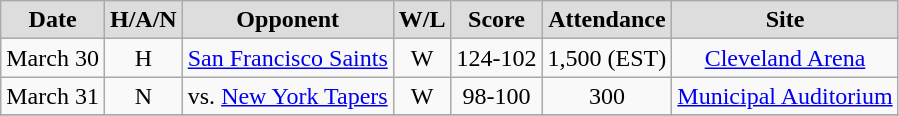<table class="wikitable" style="text-align:center">
<tr>
<th style="background:#dddddd;">Date</th>
<th style="background:#dddddd;">H/A/N</th>
<th style="background:#dddddd;">Opponent</th>
<th style="background:#dddddd;">W/L</th>
<th style="background:#dddddd;">Score</th>
<th style="background:#dddddd;">Attendance</th>
<th style="background:#dddddd;">Site</th>
</tr>
<tr align="center"    bgcolor="">
<td>March 30</td>
<td>H</td>
<td><a href='#'>San Francisco Saints</a></td>
<td>W</td>
<td>124-102</td>
<td>1,500 (EST)</td>
<td><a href='#'>Cleveland Arena</a></td>
</tr>
<tr align="center"    bgcolor="">
<td>March 31</td>
<td>N</td>
<td>vs. <a href='#'>New York Tapers</a></td>
<td>W</td>
<td>98-100</td>
<td>300</td>
<td><a href='#'>Municipal Auditorium</a></td>
</tr>
<tr align="center"    bgcolor="">
</tr>
</table>
